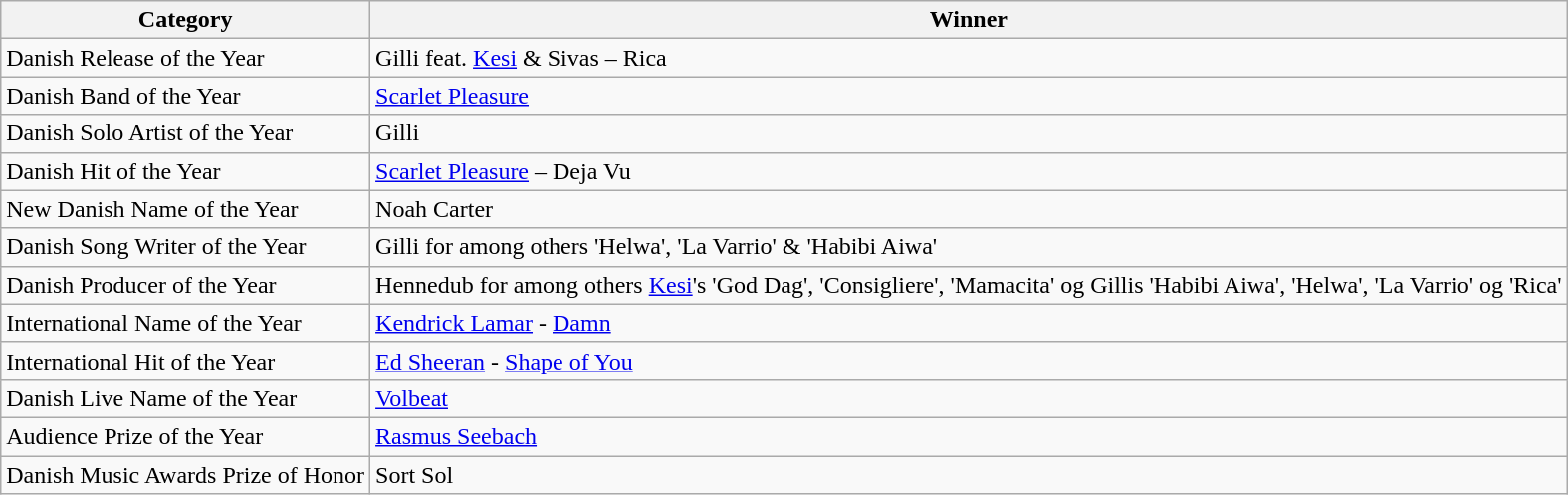<table class="wikitable">
<tr>
<th>Category</th>
<th>Winner</th>
</tr>
<tr>
<td>Danish Release of the Year</td>
<td>Gilli feat. <a href='#'>Kesi</a> & Sivas – Rica</td>
</tr>
<tr>
<td>Danish Band of the Year</td>
<td><a href='#'>Scarlet Pleasure</a></td>
</tr>
<tr>
<td>Danish Solo Artist of the Year</td>
<td>Gilli</td>
</tr>
<tr>
<td>Danish Hit of the Year</td>
<td><a href='#'>Scarlet Pleasure</a> – Deja Vu</td>
</tr>
<tr>
<td>New Danish Name of the Year</td>
<td>Noah Carter</td>
</tr>
<tr>
<td>Danish Song Writer of the Year</td>
<td>Gilli for among others 'Helwa', 'La Varrio' & 'Habibi Aiwa'</td>
</tr>
<tr>
<td>Danish Producer of the Year</td>
<td>Hennedub for among others <a href='#'>Kesi</a>'s 'God Dag', 'Consigliere', 'Mamacita' og Gillis 'Habibi Aiwa', 'Helwa', 'La Varrio' og 'Rica'</td>
</tr>
<tr>
<td>International Name of the Year</td>
<td><a href='#'>Kendrick Lamar</a> - <a href='#'>Damn</a></td>
</tr>
<tr>
<td>International Hit of the Year</td>
<td><a href='#'>Ed Sheeran</a> - <a href='#'>Shape of You</a></td>
</tr>
<tr>
<td>Danish Live Name of the Year</td>
<td><a href='#'>Volbeat</a></td>
</tr>
<tr>
<td>Audience Prize of the Year</td>
<td><a href='#'>Rasmus Seebach</a></td>
</tr>
<tr>
<td>Danish Music Awards Prize of Honor</td>
<td>Sort Sol</td>
</tr>
</table>
